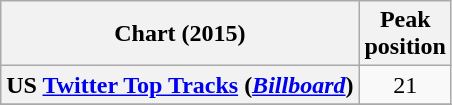<table class="wikitable sortable plainrowheaders" style="text-align:center;">
<tr>
<th>Chart (2015)</th>
<th>Peak<br>position</th>
</tr>
<tr>
<th scope="row">US <a href='#'>Twitter Top Tracks</a> (<em><a href='#'>Billboard</a></em>)</th>
<td>21</td>
</tr>
<tr>
</tr>
</table>
